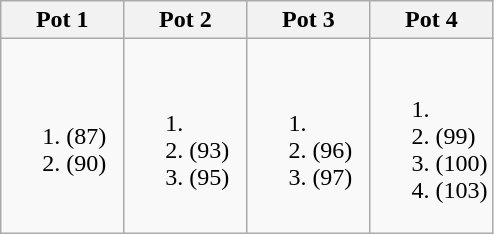<table class="wikitable">
<tr>
<th width=25%>Pot 1</th>
<th width=25%>Pot 2</th>
<th width=25%>Pot 3</th>
<th width=25%>Pot 4</th>
</tr>
<tr>
<td><br><ol><li> (87)</li><li> (90)</li></ol></td>
<td><br><ol><li><li>  (93)</li><li> (95)</li></ol></td>
<td><br><ol><li><li> (96)</li><li> (97)</li></ol></td>
<td><br><ol><li><li>  (99)</li><li> (100)</li><li> (103)</li></ol></td>
</tr>
</table>
